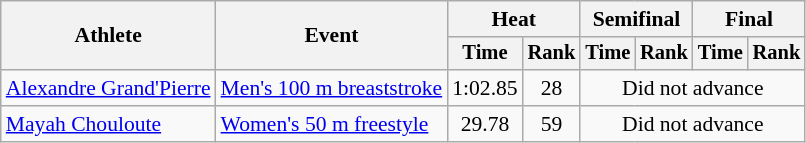<table class=wikitable style="font-size:90%">
<tr>
<th rowspan="2">Athlete</th>
<th rowspan="2">Event</th>
<th colspan="2">Heat</th>
<th colspan="2">Semifinal</th>
<th colspan="2">Final</th>
</tr>
<tr style="font-size:95%">
<th>Time</th>
<th>Rank</th>
<th>Time</th>
<th>Rank</th>
<th>Time</th>
<th>Rank</th>
</tr>
<tr align=center>
<td align=left><a href='#'>Alexandre Grand'Pierre</a></td>
<td align=left><a href='#'>Men's 100 m breaststroke</a></td>
<td>1:02.85</td>
<td>28</td>
<td colspan=4>Did not advance</td>
</tr>
<tr align=center>
<td align=left><a href='#'>Mayah Chouloute</a></td>
<td align=left><a href='#'>Women's 50 m freestyle</a></td>
<td>29.78</td>
<td>59</td>
<td colspan="4">Did not advance</td>
</tr>
</table>
